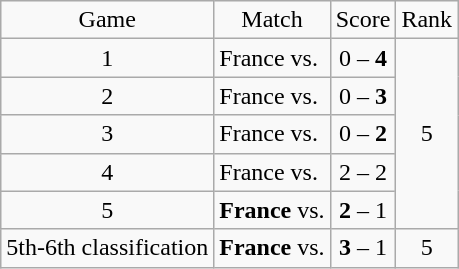<table class="wikitable">
<tr>
<td style="text-align:center;">Game</td>
<td style="text-align:center;">Match</td>
<td style="text-align:center;">Score</td>
<td style="text-align:center;">Rank</td>
</tr>
<tr>
<td style="text-align:center;">1</td>
<td>France vs. <strong></strong></td>
<td style="text-align:center;">0 – <strong>4</strong></td>
<td rowspan="5" style="text-align:center;">5</td>
</tr>
<tr>
<td style="text-align:center;">2</td>
<td>France vs. <strong></strong></td>
<td style="text-align:center;">0 – <strong>3</strong></td>
</tr>
<tr>
<td style="text-align:center;">3</td>
<td>France vs. <strong></strong></td>
<td style="text-align:center;">0 – <strong>2</strong></td>
</tr>
<tr>
<td style="text-align:center;">4</td>
<td>France vs. </td>
<td style="text-align:center;">2 – 2</td>
</tr>
<tr>
<td style="text-align:center;">5</td>
<td><strong>France</strong> vs. </td>
<td style="text-align:center;"><strong>2</strong> – 1</td>
</tr>
<tr>
<td style="text-align:center;">5th-6th classification</td>
<td><strong>France</strong> vs. </td>
<td style="text-align:center;"><strong>3</strong> – 1</td>
<td style="text-align:center;">5</td>
</tr>
</table>
